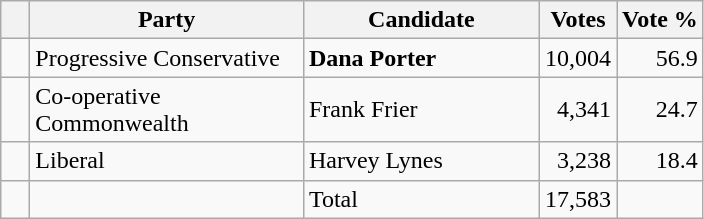<table class="wikitable">
<tr>
<th></th>
<th scope="col" width="175">Party</th>
<th scope="col" width="150">Candidate</th>
<th>Votes</th>
<th>Vote %</th>
</tr>
<tr>
<td>   </td>
<td>Progressive Conservative</td>
<td><strong>Dana Porter</strong></td>
<td align=right>10,004</td>
<td align=right>56.9</td>
</tr>
<tr |>
<td>   </td>
<td>Co-operative Commonwealth</td>
<td>Frank Frier</td>
<td align=right>4,341</td>
<td align=right>24.7</td>
</tr>
<tr |>
<td>   </td>
<td>Liberal</td>
<td>Harvey Lynes</td>
<td align=right>3,238</td>
<td align=right>18.4</td>
</tr>
<tr |>
<td></td>
<td></td>
<td>Total</td>
<td align=right>17,583</td>
<td></td>
</tr>
</table>
